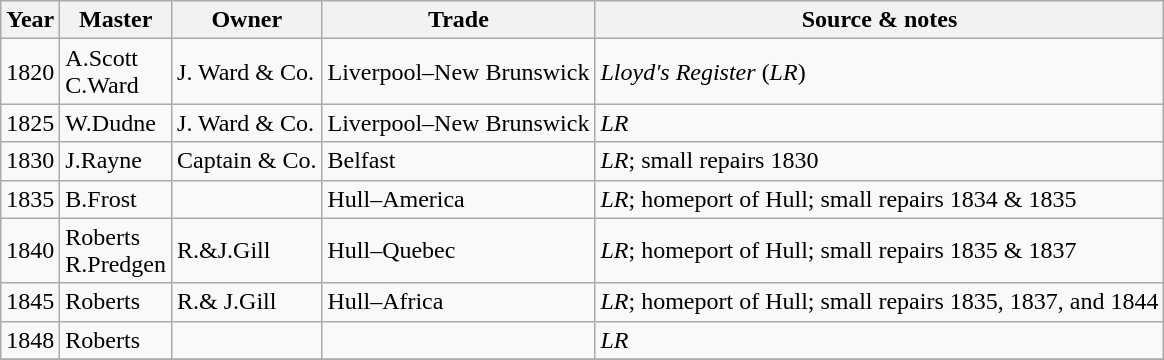<table class="sortable wikitable">
<tr>
<th>Year</th>
<th>Master</th>
<th>Owner</th>
<th>Trade</th>
<th>Source & notes</th>
</tr>
<tr>
<td>1820</td>
<td>A.Scott<br>C.Ward</td>
<td>J. Ward & Co.</td>
<td>Liverpool–New Brunswick</td>
<td><em>Lloyd's Register</em> (<em>LR</em>)</td>
</tr>
<tr>
<td>1825</td>
<td>W.Dudne</td>
<td>J. Ward & Co.</td>
<td>Liverpool–New Brunswick</td>
<td><em>LR</em></td>
</tr>
<tr>
<td>1830</td>
<td>J.Rayne</td>
<td>Captain & Co.</td>
<td>Belfast</td>
<td><em>LR</em>; small repairs 1830</td>
</tr>
<tr>
<td>1835</td>
<td>B.Frost</td>
<td></td>
<td>Hull–America</td>
<td><em>LR</em>; homeport of Hull; small repairs 1834 & 1835</td>
</tr>
<tr>
<td>1840</td>
<td>Roberts<br>R.Predgen</td>
<td>R.&J.Gill</td>
<td>Hull–Quebec</td>
<td><em>LR</em>; homeport of Hull; small repairs 1835 & 1837</td>
</tr>
<tr>
<td>1845</td>
<td>Roberts</td>
<td>R.& J.Gill</td>
<td>Hull–Africa</td>
<td><em>LR</em>; homeport of Hull; small repairs 1835, 1837, and 1844</td>
</tr>
<tr>
<td>1848</td>
<td>Roberts</td>
<td></td>
<td></td>
<td><em>LR</em></td>
</tr>
<tr>
</tr>
</table>
